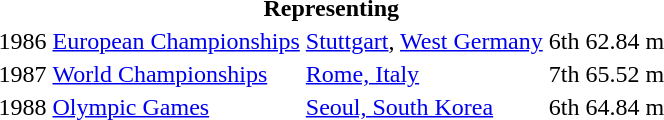<table>
<tr>
<th colspan="5">Representing </th>
</tr>
<tr>
<td>1986</td>
<td><a href='#'>European Championships</a></td>
<td><a href='#'>Stuttgart</a>, <a href='#'>West Germany</a></td>
<td>6th</td>
<td>62.84 m</td>
</tr>
<tr>
<td>1987</td>
<td><a href='#'>World Championships</a></td>
<td><a href='#'>Rome, Italy</a></td>
<td>7th</td>
<td>65.52 m</td>
</tr>
<tr>
<td>1988</td>
<td><a href='#'>Olympic Games</a></td>
<td><a href='#'>Seoul, South Korea</a></td>
<td>6th</td>
<td>64.84 m</td>
</tr>
</table>
